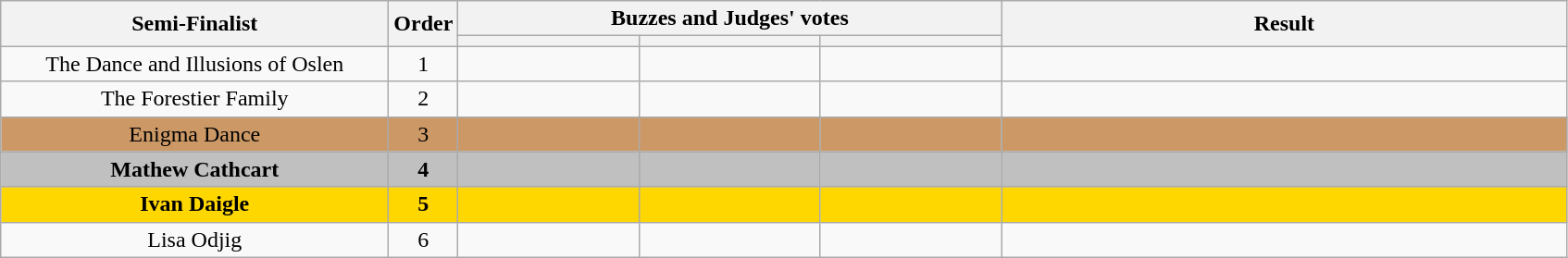<table class="wikitable plainrowheaders sortable" style="text-align:center;">
<tr>
<th scope="col" rowspan="2" class="unsortable" style="width:17em;">Semi-Finalist</th>
<th scope="col" rowspan="2" style="width:1em;">Order</th>
<th scope="col" colspan="3" class="unsortable" style="width:24em;">Buzzes and Judges' votes</th>
<th scope="col" rowspan="2" style="width:25em;">Result</th>
</tr>
<tr>
<th scope="col" class="unsortable" style="width:6em;"></th>
<th scope="col" class="unsortable" style="width:6em;"></th>
<th scope="col" class="unsortable" style="width:6em;"></th>
</tr>
<tr>
<td>The Dance and Illusions of Oslen</td>
<td>1</td>
<td style="text-align:center"></td>
<td style="text-align:center"></td>
<td style="text-align:center"></td>
<td></td>
</tr>
<tr>
<td>The Forestier Family</td>
<td>2</td>
<td style="text-align:center"></td>
<td style="text-align:center"></td>
<td style="text-align:center"></td>
<td></td>
</tr>
<tr style="background:#c96;">
<td>Enigma Dance</td>
<td>3</td>
<td style="text-align:center"></td>
<td style="text-align:center"></td>
<td style="text-align:center"></td>
<td></td>
</tr>
<tr style="background:silver;">
<td><strong>Mathew Cathcart</strong></td>
<td><strong>4</strong></td>
<td style="text-align:center"></td>
<td style="text-align:center"></td>
<td style="text-align:center"></td>
<td><strong></strong></td>
</tr>
<tr style="background:gold;">
<td><strong>Ivan Daigle</strong></td>
<td><strong>5</strong></td>
<td style="text-align:center"></td>
<td style="text-align:center"></td>
<td style="text-align:center"></td>
<td><strong></strong></td>
</tr>
<tr>
<td>Lisa Odjig</td>
<td>6</td>
<td style="text-align:center"></td>
<td style="text-align:center"></td>
<td style="text-align:center"></td>
<td></td>
</tr>
</table>
